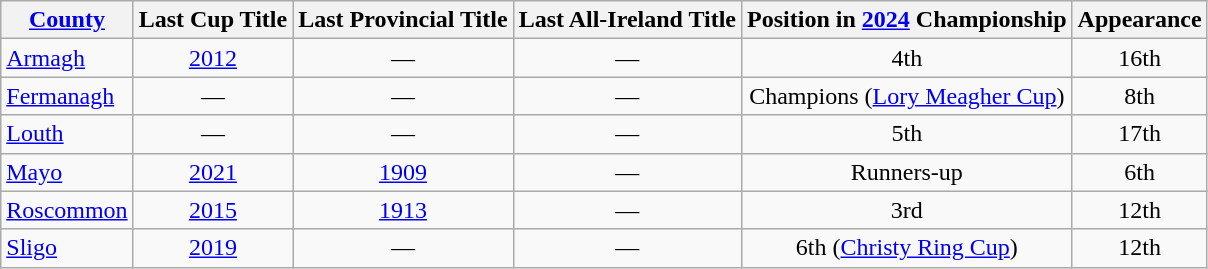<table class="wikitable sortable" style="text-align:center">
<tr>
<th><a href='#'>County</a></th>
<th>Last Cup Title</th>
<th>Last Provincial Title</th>
<th>Last All-Ireland Title</th>
<th>Position in <a href='#'>2024</a> Championship</th>
<th>Appearance</th>
</tr>
<tr>
<td style="text-align:left"> <a href='#'>Armagh</a></td>
<td><a href='#'>2012</a></td>
<td>—</td>
<td>—</td>
<td>4th</td>
<td>16th</td>
</tr>
<tr>
<td style="text-align:left"> <a href='#'>Fermanagh</a></td>
<td>—</td>
<td>—</td>
<td>—</td>
<td>Champions (<a href='#'>Lory Meagher Cup</a>)</td>
<td>8th</td>
</tr>
<tr>
<td style="text-align:left"> <a href='#'>Louth</a></td>
<td>—</td>
<td>—</td>
<td>—</td>
<td>5th</td>
<td>17th</td>
</tr>
<tr>
<td style="text-align:left"> <a href='#'>Mayo</a></td>
<td><a href='#'>2021</a></td>
<td><a href='#'>1909</a></td>
<td>—</td>
<td>Runners-up</td>
<td>6th</td>
</tr>
<tr>
<td style="text-align:left"> <a href='#'>Roscommon</a></td>
<td><a href='#'>2015</a></td>
<td><a href='#'>1913</a></td>
<td>—</td>
<td>3rd</td>
<td>12th</td>
</tr>
<tr>
<td style="text-align:left"> <a href='#'>Sligo</a></td>
<td><a href='#'>2019</a></td>
<td>—</td>
<td>—</td>
<td>6th (<a href='#'>Christy Ring Cup</a>)</td>
<td>12th</td>
</tr>
</table>
